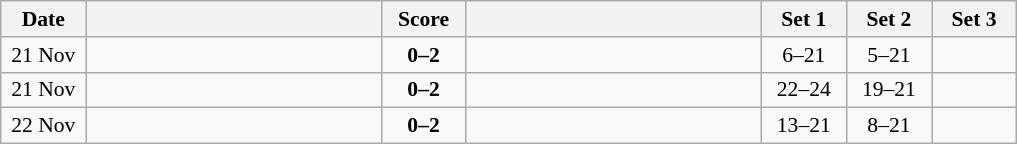<table class="wikitable" style="text-align: center; font-size:90% ">
<tr>
<th width="50">Date</th>
<th align="right" width="190"></th>
<th width="50">Score</th>
<th align="left" width="190"></th>
<th width="50">Set 1</th>
<th width="50">Set 2</th>
<th width="50">Set 3</th>
</tr>
<tr>
<td>21 Nov</td>
<td align=right></td>
<td align=center><strong>0–2</strong></td>
<td align=left><strong></strong></td>
<td>6–21</td>
<td>5–21</td>
<td></td>
</tr>
<tr>
<td>21 Nov</td>
<td align=right></td>
<td align=center><strong>0–2</strong></td>
<td align=left><strong></strong></td>
<td>22–24</td>
<td>19–21</td>
<td></td>
</tr>
<tr>
<td>22 Nov</td>
<td align=right></td>
<td align=center><strong>0–2</strong></td>
<td align=left><strong></strong></td>
<td>13–21</td>
<td>8–21</td>
<td></td>
</tr>
</table>
